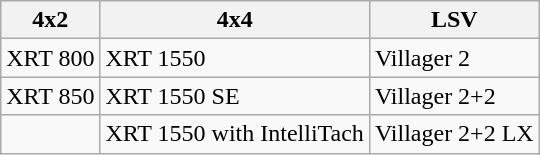<table class="wikitable">
<tr>
<th>4x2</th>
<th>4x4</th>
<th>LSV</th>
</tr>
<tr>
<td>XRT 800</td>
<td>XRT 1550</td>
<td>Villager 2</td>
</tr>
<tr>
<td>XRT 850</td>
<td>XRT 1550 SE</td>
<td>Villager 2+2</td>
</tr>
<tr>
<td></td>
<td>XRT 1550 with IntelliTach</td>
<td>Villager 2+2 LX</td>
</tr>
</table>
